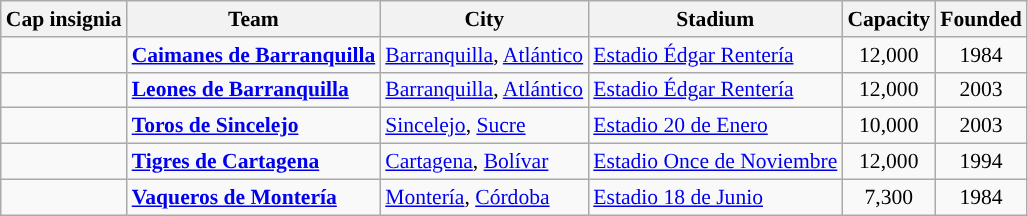<table class="wikitable sortable" style="font-size:90%">
<tr>
<th>Cap insignia</th>
<th>Team</th>
<th>City</th>
<th>Stadium</th>
<th>Capacity</th>
<th>Founded</th>
</tr>
<tr>
<td></td>
<td><strong><a href='#'>Caimanes de Barranquilla</a></strong></td>
<td><a href='#'>Barranquilla</a>, <a href='#'>Atlántico</a></td>
<td><a href='#'>Estadio Édgar Rentería</a></td>
<td align="center">12,000</td>
<td align="center">1984</td>
</tr>
<tr>
<td></td>
<td><strong><a href='#'>Leones de Barranquilla</a></strong></td>
<td><a href='#'>Barranquilla</a>, <a href='#'>Atlántico</a></td>
<td><a href='#'>Estadio Édgar Rentería</a></td>
<td align="center">12,000</td>
<td align="center">2003</td>
</tr>
<tr>
<td></td>
<td><strong><a href='#'>Toros de Sincelejo</a></strong></td>
<td><a href='#'>Sincelejo</a>, <a href='#'>Sucre</a></td>
<td><a href='#'>Estadio 20 de Enero</a></td>
<td align="center">10,000</td>
<td align="center">2003</td>
</tr>
<tr>
<td></td>
<td><strong><a href='#'>Tigres de Cartagena</a></strong></td>
<td><a href='#'>Cartagena</a>, <a href='#'>Bolívar</a></td>
<td><a href='#'>Estadio Once de Noviembre</a></td>
<td align="center">12,000</td>
<td align="center">1994</td>
</tr>
<tr>
<td></td>
<td><strong><a href='#'>Vaqueros de Montería</a></strong></td>
<td><a href='#'>Montería</a>, <a href='#'>Córdoba</a></td>
<td><a href='#'>Estadio 18 de Junio</a></td>
<td align="center">7,300</td>
<td align="center">1984</td>
</tr>
</table>
